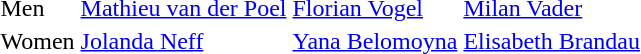<table>
<tr>
<td align="left">Men</td>
<td> <a href='#'>Mathieu van der Poel</a></td>
<td> <a href='#'>Florian Vogel</a></td>
<td> <a href='#'>Milan Vader</a></td>
</tr>
<tr>
<td align="left">Women</td>
<td> <a href='#'>Jolanda Neff</a></td>
<td> <a href='#'>Yana Belomoyna</a></td>
<td> <a href='#'>Elisabeth Brandau</a></td>
</tr>
</table>
